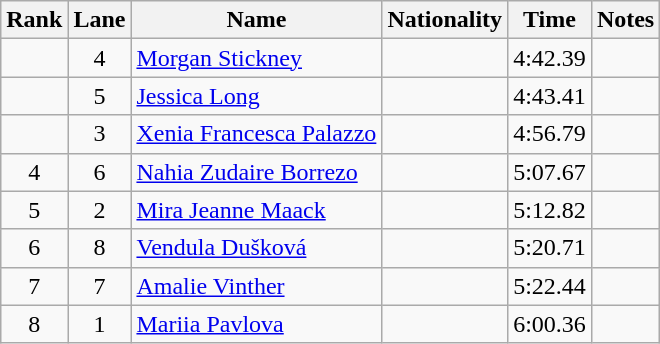<table class="wikitable sortable" style="text-align:center">
<tr>
<th>Rank</th>
<th>Lane</th>
<th>Name</th>
<th>Nationality</th>
<th>Time</th>
<th>Notes</th>
</tr>
<tr>
<td></td>
<td>4</td>
<td align=left><a href='#'>Morgan Stickney</a></td>
<td align=left></td>
<td>4:42.39</td>
<td></td>
</tr>
<tr>
<td></td>
<td>5</td>
<td align=left><a href='#'>Jessica Long</a></td>
<td align=left></td>
<td>4:43.41</td>
<td></td>
</tr>
<tr>
<td></td>
<td>3</td>
<td align=left><a href='#'>Xenia Francesca Palazzo</a></td>
<td align=left></td>
<td>4:56.79</td>
<td></td>
</tr>
<tr>
<td>4</td>
<td>6</td>
<td align=left><a href='#'>Nahia Zudaire Borrezo</a></td>
<td align=left></td>
<td>5:07.67</td>
<td></td>
</tr>
<tr>
<td>5</td>
<td>2</td>
<td align=left><a href='#'>Mira Jeanne Maack</a></td>
<td align=left></td>
<td>5:12.82</td>
<td></td>
</tr>
<tr>
<td>6</td>
<td>8</td>
<td align=left><a href='#'>Vendula Dušková</a></td>
<td align=left></td>
<td>5:20.71</td>
<td></td>
</tr>
<tr>
<td>7</td>
<td>7</td>
<td align=left><a href='#'>Amalie Vinther</a></td>
<td align=left></td>
<td>5:22.44</td>
<td></td>
</tr>
<tr>
<td>8</td>
<td>1</td>
<td align=left><a href='#'>Mariia Pavlova</a></td>
<td align=left></td>
<td>6:00.36</td>
<td></td>
</tr>
</table>
